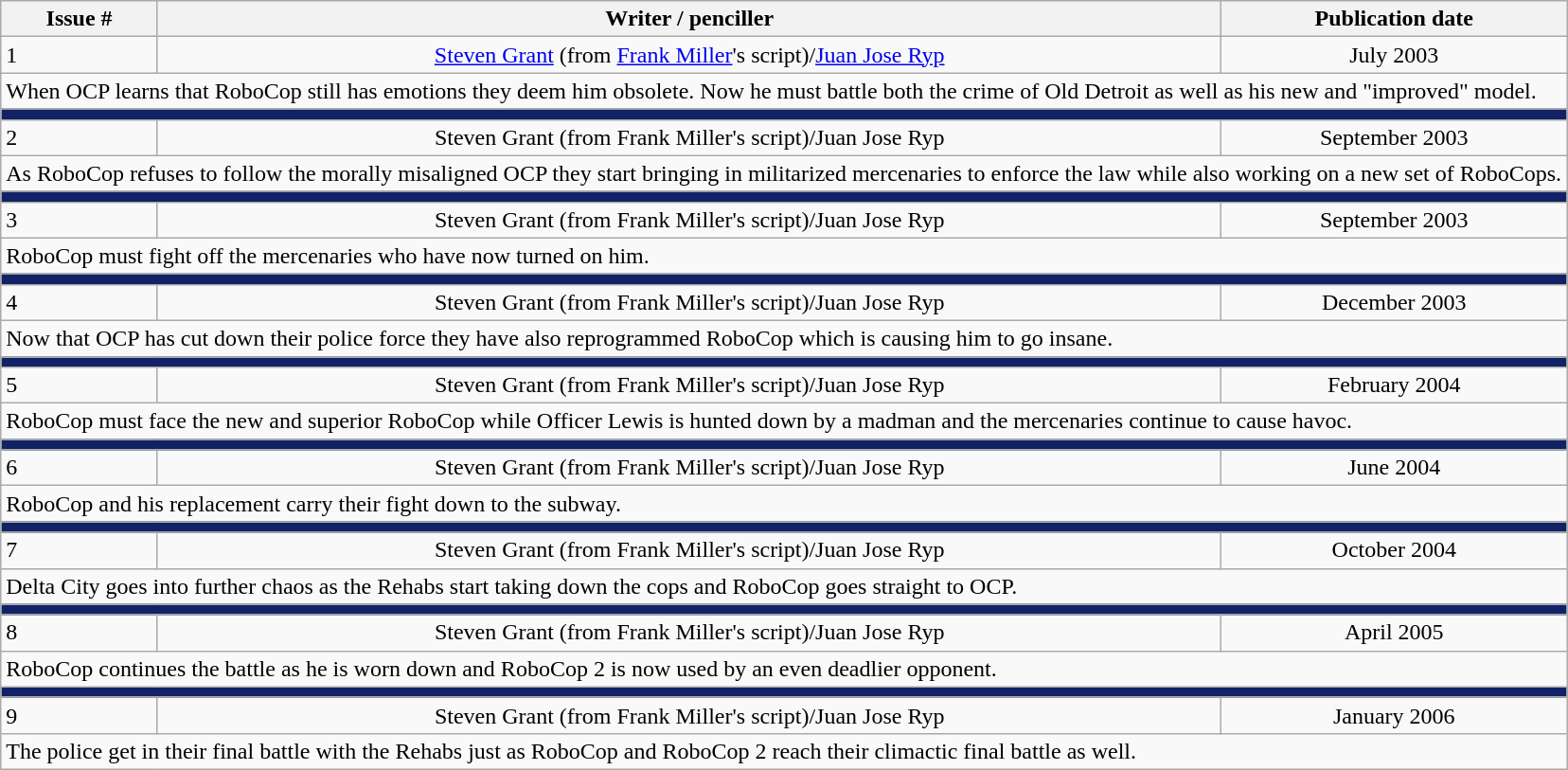<table class="wikitable">
<tr>
<th>Issue #</th>
<th>Writer / penciller</th>
<th>Publication date</th>
</tr>
<tr>
<td>1</td>
<td align="center"><a href='#'>Steven Grant</a> (from <a href='#'>Frank Miller</a>'s script)/<a href='#'>Juan Jose Ryp</a></td>
<td align="center">July 2003</td>
</tr>
<tr>
<td colspan="6">When OCP learns that RoboCop still has emotions they deem him obsolete. Now he must battle both the crime of Old Detroit as well as his new and "improved" model.</td>
</tr>
<tr>
<td colspan="6" bgcolor="#112266"></td>
</tr>
<tr>
<td>2</td>
<td align="center">Steven Grant (from Frank Miller's script)/Juan Jose Ryp</td>
<td align="center">September 2003</td>
</tr>
<tr>
<td colspan="6">As RoboCop refuses to follow the morally misaligned OCP they start bringing in militarized mercenaries to enforce the law while also working on a new set of RoboCops.</td>
</tr>
<tr>
<td colspan="6" bgcolor="#112266"></td>
</tr>
<tr>
<td>3</td>
<td align="center">Steven Grant (from Frank Miller's script)/Juan Jose Ryp</td>
<td align="center">September 2003</td>
</tr>
<tr>
<td colspan="6">RoboCop must fight off the mercenaries who have now turned on him.</td>
</tr>
<tr>
<td colspan="6" bgcolor="#112266"></td>
</tr>
<tr>
<td>4</td>
<td align="center">Steven Grant (from Frank Miller's script)/Juan Jose Ryp</td>
<td align="center">December 2003</td>
</tr>
<tr>
<td colspan="6">Now that OCP has cut down their police force they have also reprogrammed RoboCop which is causing him to go insane.</td>
</tr>
<tr>
<td colspan="6" bgcolor="#112266"></td>
</tr>
<tr>
<td>5</td>
<td align="center">Steven Grant (from Frank Miller's script)/Juan Jose Ryp</td>
<td align="center">February 2004</td>
</tr>
<tr>
<td colspan="6">RoboCop must face the new and superior RoboCop while Officer Lewis is hunted down by a madman and the mercenaries continue to cause havoc.</td>
</tr>
<tr>
<td colspan="6" bgcolor="#112266"></td>
</tr>
<tr>
<td>6</td>
<td align="center">Steven Grant (from Frank Miller's script)/Juan Jose Ryp</td>
<td align="center">June 2004</td>
</tr>
<tr>
<td colspan="6">RoboCop and his replacement carry their fight down to the subway.</td>
</tr>
<tr>
<td colspan="6" bgcolor="#112266"></td>
</tr>
<tr>
<td>7</td>
<td align="center">Steven Grant (from Frank Miller's script)/Juan Jose Ryp</td>
<td align="center">October 2004</td>
</tr>
<tr>
<td colspan="6">Delta City goes into further chaos as the Rehabs start taking down the cops and RoboCop goes straight to OCP.</td>
</tr>
<tr>
<td colspan="6" bgcolor="#112266"></td>
</tr>
<tr>
<td>8</td>
<td align="center">Steven Grant (from Frank Miller's script)/Juan Jose Ryp</td>
<td align="center">April 2005</td>
</tr>
<tr>
<td colspan="6">RoboCop continues the battle as he is worn down and RoboCop 2 is now used by an even deadlier opponent.</td>
</tr>
<tr>
<td colspan="6" bgcolor="#112266"></td>
</tr>
<tr>
<td>9</td>
<td align="center">Steven Grant (from Frank Miller's script)/Juan Jose Ryp</td>
<td align="center">January 2006</td>
</tr>
<tr>
<td colspan="6">The police get in their final battle with the Rehabs just as RoboCop and RoboCop 2 reach their climactic final battle as well.</td>
</tr>
</table>
